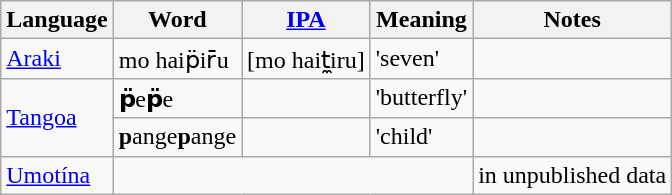<table class="wikitable">
<tr>
<th>Language</th>
<th>Word</th>
<th><a href='#'>IPA</a></th>
<th>Meaning</th>
<th>Notes</th>
</tr>
<tr>
<td><a href='#'>Araki</a></td>
<td>mo haip̈ir̄u</td>
<td>[mo hait̼iru]</td>
<td>'seven'</td>
<td></td>
</tr>
<tr>
<td rowspan="2"><a href='#'>Tangoa</a></td>
<td><strong>p̈</strong>e<strong>p̈</strong>e</td>
<td></td>
<td>'butterfly'</td>
<td align="left"></td>
</tr>
<tr>
<td><strong>p</strong>ange<strong>p</strong>ange</td>
<td></td>
<td>'child'</td>
<td></td>
</tr>
<tr>
<td><a href='#'>Umotína</a></td>
<td colspan="3"></td>
<td>in unpublished data</td>
</tr>
</table>
